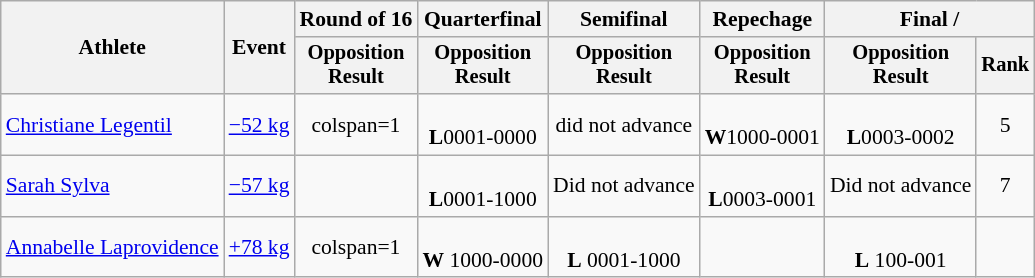<table class="wikitable" style="font-size:90%">
<tr>
<th rowspan=2>Athlete</th>
<th rowspan=2>Event</th>
<th>Round of 16</th>
<th>Quarterfinal</th>
<th>Semifinal</th>
<th>Repechage</th>
<th colspan=2>Final / </th>
</tr>
<tr style="font-size: 95%">
<th>Opposition<br>Result</th>
<th>Opposition<br>Result</th>
<th>Opposition<br>Result</th>
<th>Opposition<br>Result</th>
<th>Opposition<br>Result</th>
<th>Rank</th>
</tr>
<tr align=center>
<td align=left><a href='#'>Christiane Legentil</a></td>
<td align=left><a href='#'>−52 kg</a></td>
<td>colspan=1 </td>
<td><br><strong>L</strong>0001-0000</td>
<td colspan=1>did not advance</td>
<td><br><strong>W</strong>1000-0001</td>
<td><br><strong>L</strong>0003-0002</td>
<td>5</td>
</tr>
<tr align=center>
<td align=left><a href='#'>Sarah Sylva</a></td>
<td align=left><a href='#'>−57 kg</a></td>
<td></td>
<td><br><strong>L</strong>0001-1000</td>
<td>Did not advance</td>
<td><br><strong>L</strong>0003-0001</td>
<td>Did not advance</td>
<td>7</td>
</tr>
<tr align=center>
<td align=left><a href='#'>Annabelle Laprovidence</a></td>
<td align=left><a href='#'>+78 kg</a></td>
<td>colspan=1 </td>
<td><br><strong>W</strong> 1000-0000</td>
<td><br><strong>L</strong> 0001-1000</td>
<td></td>
<td><br><strong>L</strong> 100-001</td>
<td></td>
</tr>
</table>
